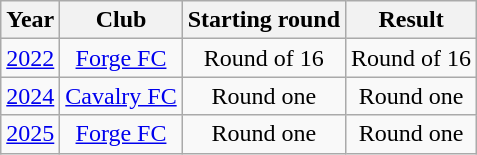<table class="wikitable sortable" style=text-align:center;">
<tr>
<th>Year</th>
<th>Club</th>
<th>Starting round</th>
<th>Result</th>
</tr>
<tr>
<td><a href='#'>2022</a></td>
<td><a href='#'>Forge FC</a></td>
<td>Round of 16</td>
<td>Round of 16</td>
</tr>
<tr>
<td><a href='#'>2024</a></td>
<td><a href='#'>Cavalry FC</a></td>
<td>Round one</td>
<td>Round one</td>
</tr>
<tr>
<td><a href='#'>2025</a></td>
<td><a href='#'>Forge FC</a></td>
<td>Round one</td>
<td>Round one</td>
</tr>
</table>
